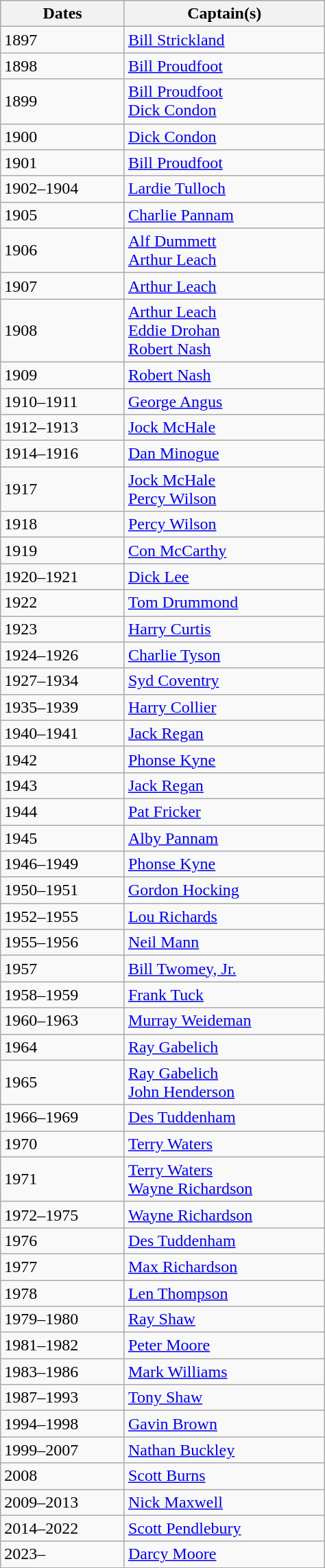<table class="wikitable" width=25%>
<tr>
<th>Dates</th>
<th>Captain(s)</th>
</tr>
<tr>
<td>1897</td>
<td><a href='#'>Bill Strickland</a></td>
</tr>
<tr>
<td>1898</td>
<td><a href='#'>Bill Proudfoot</a></td>
</tr>
<tr>
<td>1899</td>
<td><a href='#'>Bill Proudfoot</a><br><a href='#'>Dick Condon</a></td>
</tr>
<tr>
<td>1900</td>
<td><a href='#'>Dick Condon</a></td>
</tr>
<tr>
<td>1901</td>
<td><a href='#'>Bill Proudfoot</a></td>
</tr>
<tr>
<td>1902–1904</td>
<td><a href='#'>Lardie Tulloch</a></td>
</tr>
<tr>
<td>1905</td>
<td><a href='#'>Charlie Pannam</a></td>
</tr>
<tr>
<td>1906</td>
<td><a href='#'>Alf Dummett</a><br><a href='#'>Arthur Leach</a></td>
</tr>
<tr>
<td>1907</td>
<td><a href='#'>Arthur Leach</a></td>
</tr>
<tr>
<td>1908</td>
<td><a href='#'>Arthur Leach</a><br><a href='#'>Eddie Drohan</a><br><a href='#'>Robert Nash</a></td>
</tr>
<tr>
<td>1909</td>
<td><a href='#'>Robert Nash</a></td>
</tr>
<tr>
<td>1910–1911</td>
<td><a href='#'>George Angus</a></td>
</tr>
<tr>
<td>1912–1913</td>
<td><a href='#'>Jock McHale</a></td>
</tr>
<tr>
<td>1914–1916</td>
<td><a href='#'>Dan Minogue</a></td>
</tr>
<tr>
<td>1917</td>
<td><a href='#'>Jock McHale</a><br><a href='#'>Percy Wilson</a></td>
</tr>
<tr>
<td>1918</td>
<td><a href='#'>Percy Wilson</a></td>
</tr>
<tr>
<td>1919</td>
<td><a href='#'>Con McCarthy</a></td>
</tr>
<tr>
<td>1920–1921</td>
<td><a href='#'>Dick Lee</a></td>
</tr>
<tr>
<td>1922</td>
<td><a href='#'>Tom Drummond</a></td>
</tr>
<tr>
<td>1923</td>
<td><a href='#'>Harry Curtis</a></td>
</tr>
<tr>
<td>1924–1926</td>
<td><a href='#'>Charlie Tyson</a></td>
</tr>
<tr>
<td>1927–1934</td>
<td><a href='#'>Syd Coventry</a></td>
</tr>
<tr>
<td>1935–1939</td>
<td><a href='#'>Harry Collier</a></td>
</tr>
<tr>
<td>1940–1941</td>
<td><a href='#'>Jack Regan</a></td>
</tr>
<tr>
<td>1942</td>
<td><a href='#'>Phonse Kyne</a></td>
</tr>
<tr>
<td>1943</td>
<td><a href='#'>Jack Regan</a></td>
</tr>
<tr>
<td>1944</td>
<td><a href='#'>Pat Fricker</a></td>
</tr>
<tr>
<td>1945</td>
<td><a href='#'>Alby Pannam</a></td>
</tr>
<tr>
<td>1946–1949</td>
<td><a href='#'>Phonse Kyne</a></td>
</tr>
<tr>
<td>1950–1951</td>
<td><a href='#'>Gordon Hocking</a></td>
</tr>
<tr>
<td>1952–1955</td>
<td><a href='#'>Lou Richards</a></td>
</tr>
<tr>
<td>1955–1956</td>
<td><a href='#'>Neil Mann</a></td>
</tr>
<tr>
<td>1957</td>
<td><a href='#'>Bill Twomey, Jr.</a></td>
</tr>
<tr>
<td>1958–1959</td>
<td><a href='#'>Frank Tuck</a></td>
</tr>
<tr>
<td>1960–1963</td>
<td><a href='#'>Murray Weideman</a></td>
</tr>
<tr>
<td>1964</td>
<td><a href='#'>Ray Gabelich</a></td>
</tr>
<tr>
<td>1965</td>
<td><a href='#'>Ray Gabelich</a><br><a href='#'>John Henderson</a></td>
</tr>
<tr>
<td>1966–1969</td>
<td><a href='#'>Des Tuddenham</a></td>
</tr>
<tr>
<td>1970</td>
<td><a href='#'>Terry Waters</a></td>
</tr>
<tr>
<td>1971</td>
<td><a href='#'>Terry Waters</a><br><a href='#'>Wayne Richardson</a></td>
</tr>
<tr>
<td>1972–1975</td>
<td><a href='#'>Wayne Richardson</a></td>
</tr>
<tr>
<td>1976</td>
<td><a href='#'>Des Tuddenham</a></td>
</tr>
<tr>
<td>1977</td>
<td><a href='#'>Max Richardson</a></td>
</tr>
<tr>
<td>1978</td>
<td><a href='#'>Len Thompson</a></td>
</tr>
<tr>
<td>1979–1980</td>
<td><a href='#'>Ray Shaw</a></td>
</tr>
<tr>
<td>1981–1982</td>
<td><a href='#'>Peter Moore</a></td>
</tr>
<tr>
<td>1983–1986</td>
<td><a href='#'>Mark Williams</a></td>
</tr>
<tr>
<td>1987–1993</td>
<td><a href='#'>Tony Shaw</a></td>
</tr>
<tr>
<td>1994–1998</td>
<td><a href='#'>Gavin Brown</a></td>
</tr>
<tr>
<td>1999–2007</td>
<td><a href='#'>Nathan Buckley</a></td>
</tr>
<tr>
<td>2008</td>
<td><a href='#'>Scott Burns</a></td>
</tr>
<tr>
<td>2009–2013</td>
<td><a href='#'>Nick Maxwell</a></td>
</tr>
<tr>
<td>2014–2022</td>
<td><a href='#'>Scott Pendlebury</a></td>
</tr>
<tr>
<td>2023–</td>
<td><a href='#'>Darcy Moore</a></td>
</tr>
</table>
